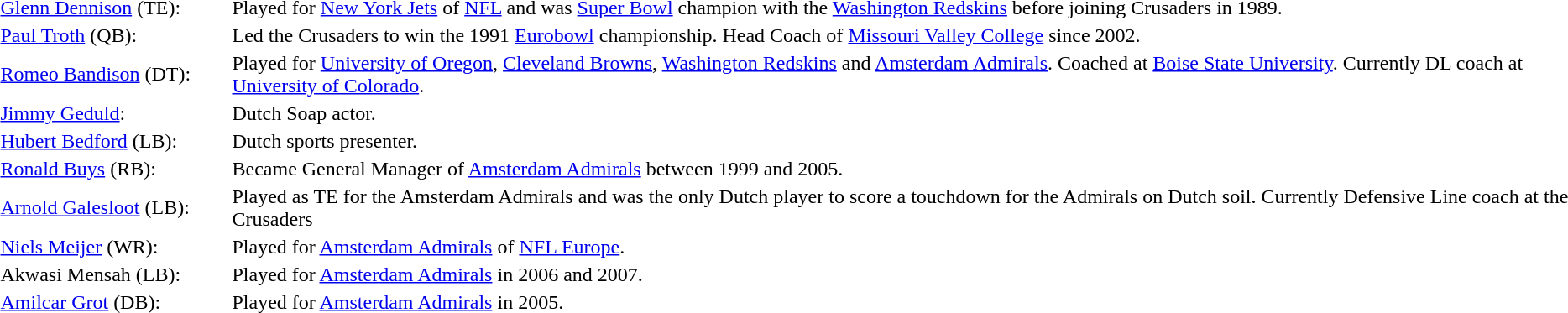<table>
<tr>
<th></th>
<th width="180"></th>
<th></th>
</tr>
<tr>
<td></td>
<td><a href='#'>Glenn Dennison</a> (TE):</td>
<td>Played for <a href='#'>New York Jets</a> of <a href='#'>NFL</a> and was <a href='#'>Super Bowl</a> champion with the <a href='#'>Washington Redskins</a> before joining Crusaders in 1989.</td>
</tr>
<tr>
<td></td>
<td><a href='#'>Paul Troth</a> (QB):</td>
<td>Led the Crusaders to win the 1991 <a href='#'>Eurobowl</a> championship. Head Coach of <a href='#'>Missouri Valley College</a> since 2002.</td>
</tr>
<tr>
<td></td>
<td><a href='#'>Romeo Bandison</a> (DT):</td>
<td>Played for <a href='#'>University of Oregon</a>,  <a href='#'>Cleveland Browns</a>, <a href='#'>Washington Redskins</a> and <a href='#'>Amsterdam Admirals</a>. Coached at <a href='#'>Boise State University</a>. Currently DL coach at <a href='#'>University of Colorado</a>.</td>
</tr>
<tr>
<td></td>
<td><a href='#'>Jimmy Geduld</a>:</td>
<td>Dutch Soap actor.</td>
</tr>
<tr>
<td></td>
<td><a href='#'>Hubert Bedford</a> (LB):</td>
<td>Dutch sports presenter.</td>
</tr>
<tr>
<td></td>
<td><a href='#'>Ronald Buys</a> (RB):</td>
<td>Became General Manager of <a href='#'>Amsterdam Admirals</a> between 1999 and 2005.</td>
</tr>
<tr>
<td></td>
<td><a href='#'>Arnold Galesloot</a> (LB):</td>
<td>Played as TE for the Amsterdam Admirals and was the only Dutch player to score a touchdown for the Admirals on Dutch soil. Currently Defensive Line coach at the Crusaders</td>
</tr>
<tr>
<td></td>
<td><a href='#'>Niels Meijer</a> (WR):</td>
<td>Played for <a href='#'>Amsterdam Admirals</a> of <a href='#'>NFL Europe</a>.</td>
</tr>
<tr>
<td></td>
<td>Akwasi Mensah (LB):</td>
<td>Played for <a href='#'>Amsterdam Admirals</a> in 2006 and 2007.</td>
</tr>
<tr>
<td></td>
<td><a href='#'>Amilcar Grot</a> (DB):</td>
<td>Played for <a href='#'>Amsterdam Admirals</a> in 2005.</td>
</tr>
</table>
